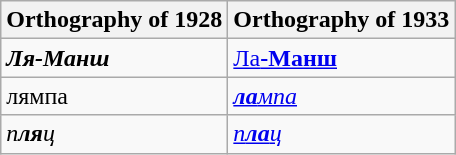<table class="wikitable">
<tr>
<th>Orthography of 1928</th>
<th>Orthography of 1933</th>
</tr>
<tr>
<td><strong><em>Ля<strong>-Манш<em></td>
<td></em><a href='#'></strong>Ла<strong>-Манш</a><em></td>
</tr>
<tr>
<td></em></strong>ля</strong>мпа</em></td>
<td><em><a href='#'><strong>ла</strong>мпа</a></em></td>
</tr>
<tr>
<td><em>п<strong>ля</strong>ц</em></td>
<td><em><a href='#'>п<strong>ла</strong>ц</a></em></td>
</tr>
</table>
